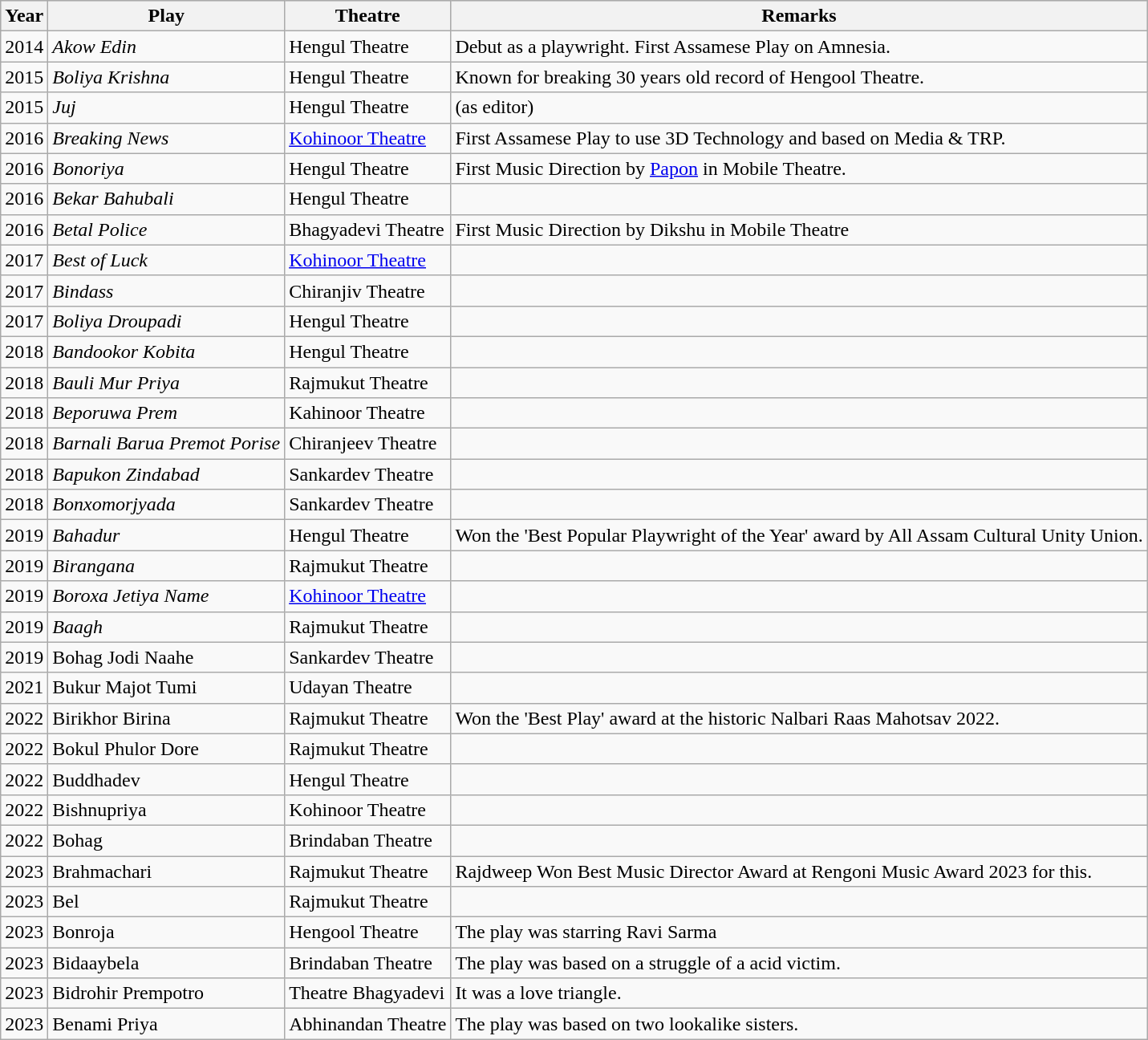<table class="wikitable">
<tr style="background:#ccc; text-align:center;">
<th>Year</th>
<th>Play</th>
<th>Theatre</th>
<th>Remarks</th>
</tr>
<tr>
<td>2014</td>
<td><em>Akow Edin</em></td>
<td>Hengul Theatre</td>
<td>Debut as a playwright. First Assamese Play on Amnesia.</td>
</tr>
<tr>
<td>2015</td>
<td><em>Boliya Krishna</em></td>
<td>Hengul Theatre</td>
<td>Known for breaking 30 years old record of Hengool Theatre.</td>
</tr>
<tr>
<td>2015</td>
<td><em>Juj</em></td>
<td>Hengul Theatre</td>
<td>(as editor)</td>
</tr>
<tr>
<td>2016</td>
<td><em>Breaking News</em></td>
<td><a href='#'>Kohinoor Theatre</a></td>
<td>First Assamese Play to use 3D Technology and based on Media & TRP.</td>
</tr>
<tr>
<td>2016</td>
<td><em>Bonoriya</em></td>
<td>Hengul Theatre</td>
<td>First Music Direction by <a href='#'>Papon</a> in Mobile Theatre.</td>
</tr>
<tr>
<td>2016</td>
<td><em>Bekar Bahubali</em></td>
<td>Hengul Theatre</td>
<td></td>
</tr>
<tr>
<td>2016</td>
<td><em>Betal Police</em></td>
<td>Bhagyadevi Theatre</td>
<td>First Music Direction by Dikshu in Mobile Theatre</td>
</tr>
<tr>
<td>2017</td>
<td><em>Best of Luck</em></td>
<td><a href='#'>Kohinoor Theatre</a></td>
<td></td>
</tr>
<tr>
<td>2017</td>
<td><em>Bindass</em></td>
<td>Chiranjiv Theatre</td>
<td></td>
</tr>
<tr>
<td>2017</td>
<td><em>Boliya Droupadi</em></td>
<td>Hengul Theatre</td>
<td></td>
</tr>
<tr>
<td>2018</td>
<td><em>Bandookor Kobita</em></td>
<td>Hengul Theatre</td>
<td></td>
</tr>
<tr>
<td>2018</td>
<td><em>Bauli Mur Priya</em></td>
<td>Rajmukut Theatre</td>
<td></td>
</tr>
<tr>
<td>2018</td>
<td><em>Beporuwa Prem</em></td>
<td>Kahinoor Theatre</td>
<td></td>
</tr>
<tr>
<td>2018</td>
<td><em>Barnali Barua Premot Porise</em></td>
<td>Chiranjeev Theatre</td>
<td></td>
</tr>
<tr>
<td>2018</td>
<td><em>Bapukon Zindabad</em></td>
<td>Sankardev Theatre</td>
<td></td>
</tr>
<tr>
<td>2018</td>
<td><em>Bonxomorjyada</em></td>
<td>Sankardev Theatre</td>
</tr>
<tr>
<td>2019</td>
<td><em>Bahadur</em></td>
<td>Hengul Theatre</td>
<td>Won the 'Best Popular Playwright of the Year' award by All Assam Cultural Unity Union.</td>
</tr>
<tr>
<td>2019</td>
<td><em>Birangana</em></td>
<td>Rajmukut Theatre</td>
<td></td>
</tr>
<tr>
<td>2019</td>
<td><em>Boroxa Jetiya Name</em></td>
<td><a href='#'>Kohinoor Theatre</a></td>
<td></td>
</tr>
<tr>
<td>2019</td>
<td><em>Baagh</em></td>
<td>Rajmukut Theatre</td>
<td></td>
</tr>
<tr>
<td>2019</td>
<td>Bohag Jodi Naahe</td>
<td>Sankardev Theatre</td>
<td></td>
</tr>
<tr>
<td>2021</td>
<td>Bukur Majot Tumi</td>
<td>Udayan Theatre</td>
<td></td>
</tr>
<tr>
<td>2022</td>
<td>Birikhor Birina</td>
<td>Rajmukut Theatre</td>
<td>Won the 'Best Play' award at the historic Nalbari Raas Mahotsav 2022. </td>
</tr>
<tr>
<td>2022</td>
<td>Bokul Phulor Dore</td>
<td>Rajmukut Theatre</td>
<td></td>
</tr>
<tr>
<td>2022</td>
<td>Buddhadev</td>
<td>Hengul Theatre</td>
<td></td>
</tr>
<tr>
<td>2022</td>
<td>Bishnupriya</td>
<td>Kohinoor Theatre</td>
<td></td>
</tr>
<tr>
<td>2022</td>
<td>Bohag</td>
<td>Brindaban Theatre</td>
<td></td>
</tr>
<tr>
<td>2023</td>
<td>Brahmachari</td>
<td>Rajmukut Theatre</td>
<td>Rajdweep Won Best Music Director Award at Rengoni Music Award 2023 for this. </td>
</tr>
<tr>
<td>2023</td>
<td>Bel</td>
<td>Rajmukut Theatre</td>
<td></td>
</tr>
<tr>
<td>2023</td>
<td>Bonroja</td>
<td>Hengool Theatre</td>
<td>The play was starring Ravi Sarma</td>
</tr>
<tr>
<td>2023</td>
<td>Bidaaybela</td>
<td>Brindaban Theatre</td>
<td>The play was based on a struggle of a acid victim. </td>
</tr>
<tr>
<td>2023</td>
<td>Bidrohir Prempotro</td>
<td>Theatre Bhagyadevi</td>
<td>It was a love triangle. </td>
</tr>
<tr>
<td>2023</td>
<td>Benami Priya</td>
<td>Abhinandan Theatre</td>
<td>The play was based on two lookalike sisters. </td>
</tr>
</table>
